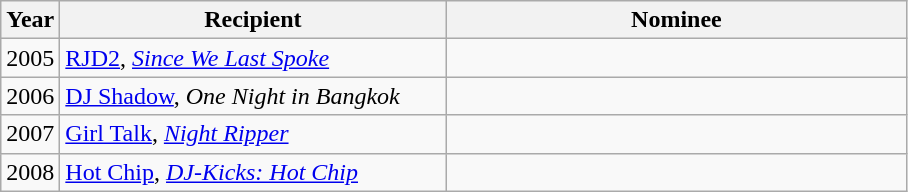<table class="wikitable sortable plainrowheaders">
<tr>
<th>Year</th>
<th style="width:250px;">Recipient</th>
<th style="width:300px;" class="unsortable">Nominee</th>
</tr>
<tr>
<td>2005</td>
<td><a href='#'>RJD2</a>, <em><a href='#'>Since We Last Spoke</a></em></td>
<td></td>
</tr>
<tr>
<td>2006</td>
<td><a href='#'>DJ Shadow</a>, <em>One Night in Bangkok</em></td>
<td></td>
</tr>
<tr>
<td>2007</td>
<td><a href='#'>Girl Talk</a>, <em><a href='#'>Night Ripper</a></em></td>
<td></td>
</tr>
<tr>
<td>2008</td>
<td><a href='#'>Hot Chip</a>, <em><a href='#'>DJ-Kicks: Hot Chip</a></em></td>
<td></td>
</tr>
</table>
